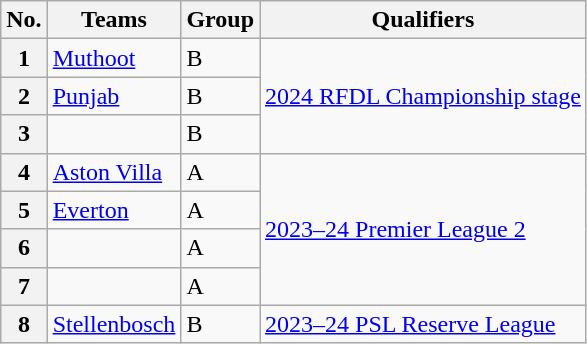<table class=wikitable>
<tr>
<th>No.</th>
<th>Teams</th>
<th>Group</th>
<th>Qualifiers</th>
</tr>
<tr>
<th>1</th>
<td> <a href='#'>Muthoot</a></td>
<td>B</td>
<td rowspan=3><a href='#'>2024 RFDL Championship stage</a></td>
</tr>
<tr>
<th>2</th>
<td> <a href='#'>Punjab</a></td>
<td>B</td>
</tr>
<tr>
<th>3</th>
<td></td>
<td>B</td>
</tr>
<tr>
<th>4</th>
<td> <a href='#'>Aston Villa</a></td>
<td>A</td>
<td rowspan=4><a href='#'>2023–24 Premier League 2</a></td>
</tr>
<tr>
<th>5</th>
<td> <a href='#'>Everton</a></td>
<td>A</td>
</tr>
<tr>
<th>6</th>
<td></td>
<td>A</td>
</tr>
<tr>
<th>7</th>
<td></td>
<td>A</td>
</tr>
<tr>
<th>8</th>
<td> <a href='#'>Stellenbosch</a></td>
<td>B</td>
<td><a href='#'>2023–24 PSL Reserve League</a></td>
</tr>
</table>
